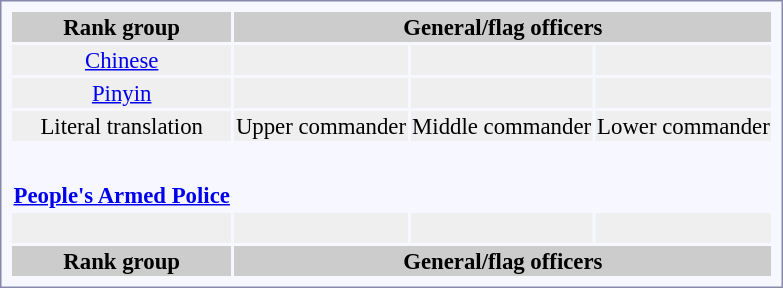<table style="border:1px solid #8888aa; background-color:#f7f8ff; padding:5px; font-size:95%; margin: 0px 12px 12px 0px;">
<tr style="background-color:#CCCCCC; text-align:center;">
<th>Rank group</th>
<th colspan="3">General/flag officers</th>
</tr>
<tr style="text-align:center; background:#efefef;">
<td><a href='#'>Chinese</a></td>
<td></td>
<td></td>
<td></td>
</tr>
<tr style="text-align:center; background:#efefef;">
<td><a href='#'>Pinyin</a></td>
<td></td>
<td></td>
<td></td>
</tr>
<tr style="text-align:center; background:#efefef;">
<td>Literal translation</td>
<td>Upper commander</td>
<td>Middle commander</td>
<td>Lower commander</td>
</tr>
<tr style="text-align:center;">
<td rowspan=2><strong></strong></td>
<td></td>
<td></td>
<td></td>
</tr>
<tr style="text-align:center;">
<td></td>
<td></td>
<td></td>
</tr>
<tr style="text-align:center;">
<td rowspan=2><strong></strong></td>
<td></td>
<td></td>
<td></td>
</tr>
<tr style="text-align:center;">
<td></td>
<td></td>
<td></td>
</tr>
<tr style="text-align:center;">
<td rowspan=2><strong></strong></td>
<td></td>
<td></td>
<td></td>
</tr>
<tr style="text-align:center;">
<td></td>
<td></td>
<td></td>
</tr>
<tr style="text-align:center;">
<td rowspan=2><strong> <a href='#'>People's Armed Police</a></strong></td>
<td></td>
<td></td>
<td></td>
</tr>
<tr style="text-align:center;">
<td></td>
<td></td>
<td></td>
</tr>
<tr style="text-align:center; background:#efefef;">
<td></td>
<td><br></td>
<td><br></td>
<td><br></td>
</tr>
<tr style="background-color:#CCCCCC; text-align:center;">
<th>Rank group</th>
<th colspan="3">General/flag officers</th>
</tr>
</table>
